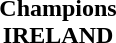<table cellspacing=0 width=100%>
<tr>
<td align=center></td>
</tr>
<tr>
<td align=center><strong>Champions<br>IRELAND</strong></td>
</tr>
</table>
